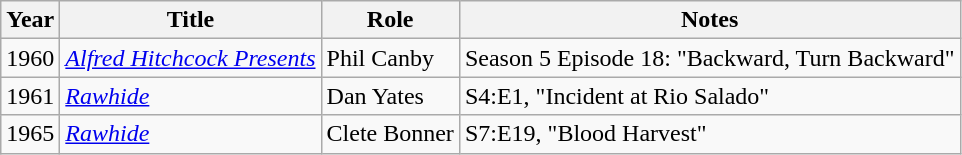<table class="wikitable">
<tr>
<th>Year</th>
<th>Title</th>
<th>Role</th>
<th>Notes</th>
</tr>
<tr>
<td>1960</td>
<td><em><a href='#'>Alfred Hitchcock Presents</a></em></td>
<td>Phil Canby</td>
<td>Season 5 Episode 18: "Backward, Turn Backward"</td>
</tr>
<tr>
<td>1961</td>
<td><em><a href='#'>Rawhide</a></em></td>
<td>Dan Yates</td>
<td>S4:E1, "Incident at Rio Salado"</td>
</tr>
<tr>
<td>1965</td>
<td><em><a href='#'>Rawhide</a></em></td>
<td>Clete Bonner</td>
<td>S7:E19, "Blood Harvest"</td>
</tr>
</table>
